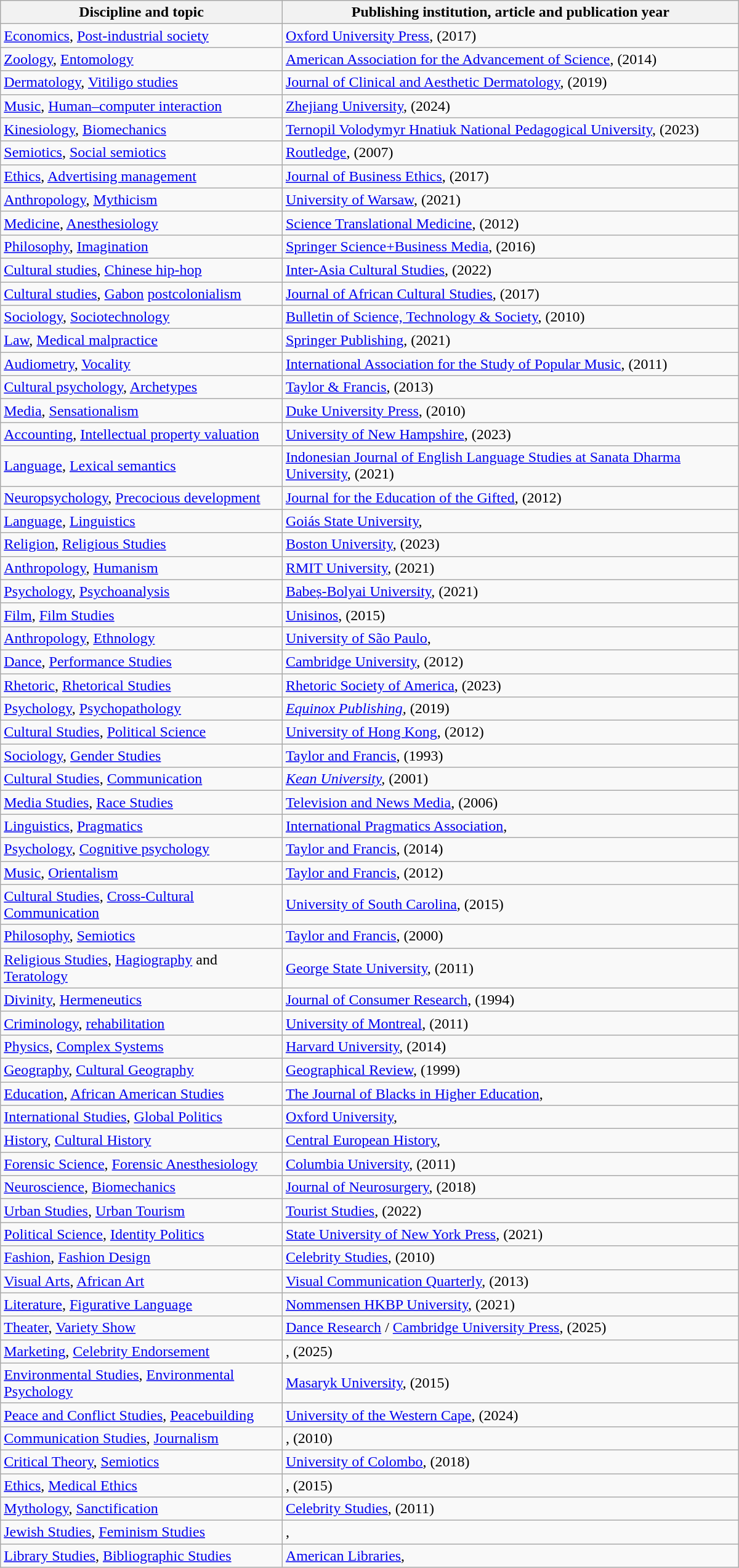<table class="wikitable" style="max-width:50em;">
<tr>
<th>Discipline and topic</th>
<th>Publishing institution, article and publication year</th>
</tr>
<tr>
<td><a href='#'>Economics</a>, <a href='#'>Post-industrial society</a></td>
<td><a href='#'>Oxford University Press</a>,  (2017)</td>
</tr>
<tr>
<td><a href='#'>Zoology</a>, <a href='#'>Entomology</a></td>
<td><a href='#'>American Association for the Advancement of Science</a>,  (2014)</td>
</tr>
<tr>
<td><a href='#'>Dermatology</a>, <a href='#'>Vitiligo studies</a></td>
<td><a href='#'>Journal of Clinical and Aesthetic Dermatology</a>,  (2019)</td>
</tr>
<tr>
<td><a href='#'>Music</a>, <a href='#'>Human–computer interaction</a></td>
<td><a href='#'>Zhejiang University</a>,  (2024)</td>
</tr>
<tr>
<td><a href='#'>Kinesiology</a>, <a href='#'>Biomechanics</a></td>
<td><a href='#'>Ternopil Volodymyr Hnatiuk National Pedagogical University</a>,  (2023)</td>
</tr>
<tr>
<td><a href='#'>Semiotics</a>, <a href='#'>Social semiotics</a></td>
<td><a href='#'>Routledge</a>,  (2007)</td>
</tr>
<tr>
<td><a href='#'>Ethics</a>, <a href='#'>Advertising management</a></td>
<td><a href='#'>Journal of Business Ethics</a>,  (2017)</td>
</tr>
<tr>
<td><a href='#'>Anthropology</a>, <a href='#'>Mythicism</a></td>
<td><a href='#'>University of Warsaw</a>,  (2021)</td>
</tr>
<tr>
<td><a href='#'>Medicine</a>, <a href='#'>Anesthesiology</a></td>
<td><a href='#'>Science Translational Medicine</a>,  (2012)</td>
</tr>
<tr>
<td><a href='#'>Philosophy</a>, <a href='#'>Imagination</a></td>
<td><a href='#'>Springer Science+Business Media</a>,  (2016)</td>
</tr>
<tr>
<td><a href='#'>Cultural studies</a>, <a href='#'>Chinese hip-hop</a></td>
<td><a href='#'>Inter-Asia Cultural Studies</a>,  (2022)</td>
</tr>
<tr>
<td><a href='#'>Cultural studies</a>, <a href='#'>Gabon</a> <a href='#'>postcolonialism</a></td>
<td><a href='#'>Journal of African Cultural Studies</a>,  (2017)</td>
</tr>
<tr>
<td><a href='#'>Sociology</a>, <a href='#'>Sociotechnology</a></td>
<td><a href='#'>Bulletin of Science, Technology & Society</a>,  (2010)</td>
</tr>
<tr>
<td><a href='#'>Law</a>, <a href='#'>Medical malpractice</a></td>
<td><a href='#'>Springer Publishing</a>,  (2021)</td>
</tr>
<tr>
<td><a href='#'>Audiometry</a>, <a href='#'>Vocality</a></td>
<td><a href='#'>International Association for the Study of Popular Music</a>,  (2011)</td>
</tr>
<tr>
<td><a href='#'>Cultural psychology</a>, <a href='#'>Archetypes</a></td>
<td><a href='#'>Taylor & Francis</a>,  (2013)</td>
</tr>
<tr>
<td><a href='#'>Media</a>, <a href='#'>Sensationalism</a></td>
<td><a href='#'>Duke University Press</a>,  (2010)</td>
</tr>
<tr>
<td><a href='#'>Accounting</a>, <a href='#'>Intellectual property valuation</a></td>
<td><a href='#'>University of New Hampshire</a>,  (2023)</td>
</tr>
<tr>
<td><a href='#'>Language</a>, <a href='#'>Lexical semantics</a></td>
<td><a href='#'>Indonesian Journal of English Language Studies at Sanata Dharma University</a>,  (2021)</td>
</tr>
<tr>
<td><a href='#'>Neuropsychology</a>, <a href='#'>Precocious development</a></td>
<td><a href='#'>Journal for the Education of the Gifted</a>,  (2012)</td>
</tr>
<tr>
<td><a href='#'>Language</a>, <a href='#'>Linguistics</a></td>
<td><a href='#'>Goiás State University</a>, </td>
</tr>
<tr>
<td><a href='#'>Religion</a>, <a href='#'>Religious Studies</a></td>
<td><a href='#'>Boston University</a>,  (2023)</td>
</tr>
<tr>
<td><a href='#'>Anthropology</a>, <a href='#'>Humanism</a></td>
<td><a href='#'>RMIT University</a>,  (2021)</td>
</tr>
<tr>
<td><a href='#'>Psychology</a>, <a href='#'>Psychoanalysis</a></td>
<td><a href='#'>Babeș-Bolyai University</a>,  (2021)</td>
</tr>
<tr>
<td><a href='#'>Film</a>, <a href='#'>Film Studies</a></td>
<td><a href='#'>Unisinos</a>,  (2015)</td>
</tr>
<tr>
<td><a href='#'>Anthropology</a>, <a href='#'>Ethnology</a></td>
<td><a href='#'>University of São Paulo</a>, </td>
</tr>
<tr>
<td><a href='#'>Dance</a>, <a href='#'>Performance Studies</a></td>
<td><a href='#'>Cambridge University</a>,  (2012)</td>
</tr>
<tr>
<td><a href='#'>Rhetoric</a>, <a href='#'>Rhetorical Studies</a></td>
<td><a href='#'>Rhetoric Society of America</a>,  (2023)</td>
</tr>
<tr>
<td><a href='#'>Psychology</a>, <a href='#'>Psychopathology</a></td>
<td><em><a href='#'>Equinox Publishing</a>,</em>  (2019)</td>
</tr>
<tr>
<td><a href='#'>Cultural Studies</a>, <a href='#'>Political Science</a></td>
<td><a href='#'>University of Hong Kong</a>,  (2012)</td>
</tr>
<tr>
<td><a href='#'>Sociology</a>, <a href='#'>Gender Studies</a></td>
<td><a href='#'>Taylor and Francis</a>,  (1993)</td>
</tr>
<tr>
<td><a href='#'>Cultural Studies</a>, <a href='#'>Communication</a></td>
<td><em><a href='#'>Kean University</a>,</em>  (2001)</td>
</tr>
<tr>
<td><a href='#'>Media Studies</a>, <a href='#'>Race Studies</a></td>
<td><a href='#'>Television and News Media</a>,  (2006)</td>
</tr>
<tr>
<td><a href='#'>Linguistics</a>, <a href='#'>Pragmatics</a></td>
<td><a href='#'>International Pragmatics Association</a>, </td>
</tr>
<tr>
<td><a href='#'>Psychology</a>, <a href='#'>Cognitive psychology</a></td>
<td><a href='#'>Taylor and Francis</a>,  (2014)</td>
</tr>
<tr>
<td><a href='#'>Music</a>, <a href='#'>Orientalism</a></td>
<td><a href='#'>Taylor and Francis</a>,  (2012)</td>
</tr>
<tr>
<td><a href='#'>Cultural Studies</a>, <a href='#'>Cross-Cultural Communication</a></td>
<td><a href='#'>University of South Carolina</a>,  (2015)</td>
</tr>
<tr>
<td><a href='#'>Philosophy</a>, <a href='#'>Semiotics</a></td>
<td><a href='#'>Taylor and Francis</a>,  (2000)</td>
</tr>
<tr>
<td><a href='#'>Religious Studies</a>, <a href='#'>Hagiography</a> and <a href='#'>Teratology</a></td>
<td><a href='#'>George State University</a>,  (2011)</td>
</tr>
<tr>
<td><a href='#'>Divinity</a>, <a href='#'>Hermeneutics</a></td>
<td><a href='#'>Journal of Consumer Research</a>,  (1994)</td>
</tr>
<tr>
<td><a href='#'>Criminology</a>, <a href='#'>rehabilitation</a></td>
<td><a href='#'>University of Montreal</a>,  (2011)</td>
</tr>
<tr>
<td><a href='#'>Physics</a>, <a href='#'>Complex Systems</a></td>
<td><a href='#'>Harvard University</a>,  (2014)</td>
</tr>
<tr>
<td><a href='#'>Geography</a>, <a href='#'>Cultural Geography</a></td>
<td><a href='#'>Geographical Review</a>,  (1999)</td>
</tr>
<tr>
<td><a href='#'>Education</a>, <a href='#'>African American Studies</a></td>
<td><a href='#'>The Journal of Blacks in Higher Education</a>, </td>
</tr>
<tr>
<td><a href='#'>International Studies</a>, <a href='#'>Global Politics</a></td>
<td><a href='#'>Oxford University</a>, </td>
</tr>
<tr>
<td><a href='#'>History</a>, <a href='#'>Cultural History</a></td>
<td><a href='#'>Central European History</a>, </td>
</tr>
<tr>
<td><a href='#'>Forensic Science</a>, <a href='#'>Forensic Anesthesiology</a></td>
<td><a href='#'>Columbia University</a>,  (2011)</td>
</tr>
<tr>
<td><a href='#'>Neuroscience</a>, <a href='#'>Biomechanics</a></td>
<td><a href='#'>Journal of Neurosurgery</a>,  (2018)</td>
</tr>
<tr>
<td><a href='#'>Urban Studies</a>, <a href='#'>Urban Tourism</a></td>
<td><a href='#'>Tourist Studies</a>,  (2022)</td>
</tr>
<tr>
<td><a href='#'>Political Science</a>,  <a href='#'>Identity Politics</a></td>
<td><a href='#'>State University of New York Press</a>,  (2021)</td>
</tr>
<tr>
<td><a href='#'>Fashion</a>, <a href='#'>Fashion Design</a></td>
<td><a href='#'>Celebrity Studies</a>,  (2010)</td>
</tr>
<tr>
<td><a href='#'>Visual Arts</a>, <a href='#'>African Art</a></td>
<td><a href='#'>Visual Communication Quarterly</a>,  (2013)</td>
</tr>
<tr>
<td><a href='#'>Literature</a>, <a href='#'>Figurative Language</a></td>
<td><a href='#'>Nommensen HKBP University</a>,  (2021)</td>
</tr>
<tr>
<td><a href='#'>Theater</a>, <a href='#'>Variety Show</a></td>
<td><a href='#'>Dance Research</a> / <a href='#'>Cambridge University Press</a>,  (2025)</td>
</tr>
<tr>
<td><a href='#'>Marketing</a>, <a href='#'>Celebrity Endorsement</a></td>
<td>,  (2025)</td>
</tr>
<tr>
<td><a href='#'>Environmental Studies</a>, <a href='#'>Environmental Psychology</a></td>
<td><a href='#'>Masaryk University</a>,  (2015)</td>
</tr>
<tr>
<td><a href='#'>Peace and Conflict Studies</a>,  <a href='#'>Peacebuilding</a></td>
<td><a href='#'>University of the Western Cape</a>,  (2024)</td>
</tr>
<tr>
<td><a href='#'>Communication Studies</a>, <a href='#'>Journalism</a></td>
<td>,  (2010)</td>
</tr>
<tr>
<td><a href='#'>Critical Theory</a>, <a href='#'>Semiotics</a></td>
<td><a href='#'>University of Colombo</a>,  (2018)</td>
</tr>
<tr>
<td><a href='#'>Ethics</a>, <a href='#'>Medical Ethics</a></td>
<td>,  (2015)</td>
</tr>
<tr>
<td><a href='#'>Mythology</a>, <a href='#'>Sanctification</a></td>
<td><a href='#'>Celebrity Studies</a>,  (2011)</td>
</tr>
<tr>
<td><a href='#'>Jewish Studies</a>, <a href='#'>Feminism Studies</a></td>
<td>, </td>
</tr>
<tr>
<td><a href='#'>Library Studies</a>, <a href='#'>Bibliographic Studies</a></td>
<td><a href='#'>American Libraries</a>, </td>
</tr>
</table>
